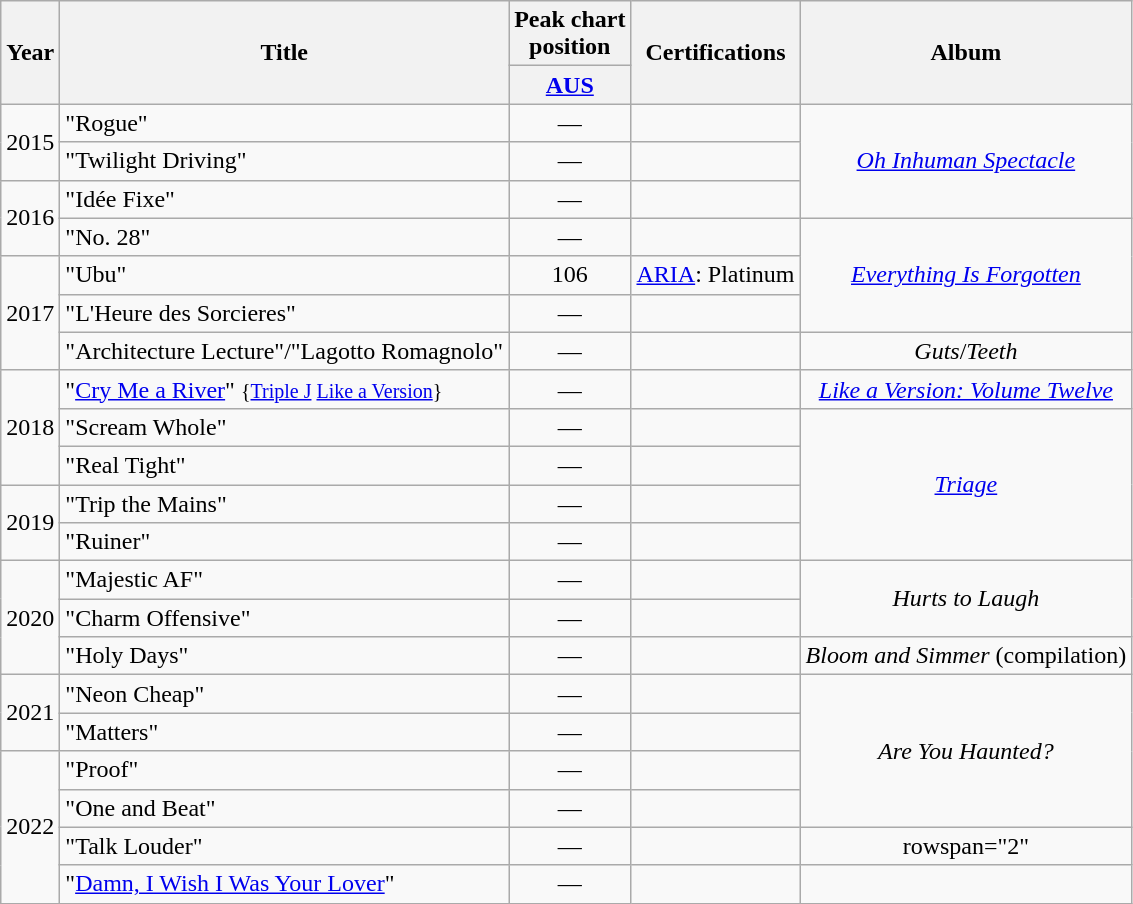<table class="wikitable" style="text-align:center;">
<tr>
<th scope="col" rowspan="2">Year</th>
<th scope="col" rowspan="2">Title</th>
<th colspan="1">Peak chart<br>position</th>
<th scope="col" rowspan="2">Certifications</th>
<th scope="col" rowspan="2">Album</th>
</tr>
<tr>
<th><a href='#'>AUS</a></th>
</tr>
<tr>
<td rowspan="2">2015</td>
<td style="text-align:left;">"Rogue"</td>
<td>—</td>
<td></td>
<td rowspan="3"><em><a href='#'>Oh Inhuman Spectacle</a></em></td>
</tr>
<tr>
<td style="text-align:left;">"Twilight Driving"</td>
<td>—</td>
<td></td>
</tr>
<tr>
<td rowspan="2">2016</td>
<td style="text-align:left;">"Idée Fixe"</td>
<td>—</td>
<td></td>
</tr>
<tr>
<td style="text-align:left;">"No. 28"</td>
<td>—</td>
<td></td>
<td rowspan="3"><em><a href='#'>Everything Is Forgotten</a></em></td>
</tr>
<tr>
<td rowspan="3">2017</td>
<td style="text-align:left;">"Ubu"</td>
<td>106</td>
<td><a href='#'>ARIA</a>: Platinum</td>
</tr>
<tr>
<td style="text-align:left;">"L'Heure des Sorcieres"</td>
<td>—</td>
<td></td>
</tr>
<tr>
<td style="text-align:left;">"Architecture Lecture"/"Lagotto Romagnolo"</td>
<td>—</td>
<td></td>
<td><em>Guts</em>/<em>Teeth</em></td>
</tr>
<tr>
<td rowspan="3">2018</td>
<td style="text-align:left;">"<a href='#'>Cry Me a River</a>" <small>{<a href='#'>Triple J</a> <a href='#'>Like a Version</a>}</small></td>
<td>—</td>
<td></td>
<td><em><a href='#'>Like a Version: Volume Twelve</a></em></td>
</tr>
<tr>
<td style="text-align:left;">"Scream Whole"</td>
<td>—</td>
<td></td>
<td rowspan="4"><em><a href='#'>Triage</a></em></td>
</tr>
<tr>
<td style="text-align:left;">"Real Tight"</td>
<td>—</td>
<td></td>
</tr>
<tr>
<td rowspan="2">2019</td>
<td style="text-align:left;">"Trip the Mains"</td>
<td>—</td>
<td></td>
</tr>
<tr>
<td style="text-align:left;">"Ruiner"</td>
<td>—</td>
<td></td>
</tr>
<tr>
<td rowspan="3">2020</td>
<td style="text-align:left;">"Majestic AF"</td>
<td>—</td>
<td></td>
<td rowspan="2"><em>Hurts to Laugh</em></td>
</tr>
<tr>
<td style="text-align:left;">"Charm Offensive"</td>
<td>—</td>
<td></td>
</tr>
<tr>
<td style="text-align:left;">"Holy Days"</td>
<td>—</td>
<td></td>
<td><em>Bloom and Simmer</em> (compilation)</td>
</tr>
<tr>
<td rowspan="2">2021</td>
<td style="text-align:left;">"Neon Cheap"</td>
<td>—</td>
<td></td>
<td rowspan="4"><em>Are You Haunted?</em></td>
</tr>
<tr>
<td style="text-align:left;">"Matters"</td>
<td>—</td>
<td></td>
</tr>
<tr>
<td rowspan="4">2022</td>
<td style="text-align:left;">"Proof"<br></td>
<td>—</td>
<td></td>
</tr>
<tr>
<td style="text-align:left;">"One and Beat"</td>
<td>—</td>
<td></td>
</tr>
<tr>
<td style="text-align:left;">"Talk Louder"</td>
<td>—</td>
<td></td>
<td>rowspan="2" </td>
</tr>
<tr>
<td style="text-align:left;">"<a href='#'>Damn, I Wish I Was Your Lover</a>"<br></td>
<td>—</td>
<td></td>
</tr>
</table>
